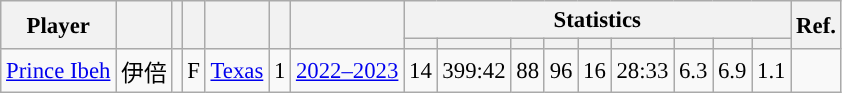<table class="wikitable sortable" style="font-size:95%; text-align:right;">
<tr>
<th rowspan="2">Player</th>
<th rowspan="2"></th>
<th rowspan="2"></th>
<th rowspan="2"></th>
<th rowspan="2"></th>
<th rowspan="2"></th>
<th rowspan="2"></th>
<th colspan="9">Statistics</th>
<th rowspan="2">Ref.</th>
</tr>
<tr>
<th></th>
<th></th>
<th></th>
<th></th>
<th></th>
<th></th>
<th></th>
<th></th>
<th></th>
</tr>
<tr>
<td align="left"><a href='#'>Prince Ibeh</a></td>
<td align="left">伊倍</td>
<td align="center"></td>
<td align="center">F</td>
<td align="left"><a href='#'>Texas</a></td>
<td align="center">1</td>
<td align="center"><a href='#'>2022–2023</a></td>
<td>14</td>
<td>399:42</td>
<td>88</td>
<td>96</td>
<td>16</td>
<td>28:33</td>
<td>6.3</td>
<td>6.9</td>
<td>1.1</td>
<td align="center"></td>
</tr>
</table>
